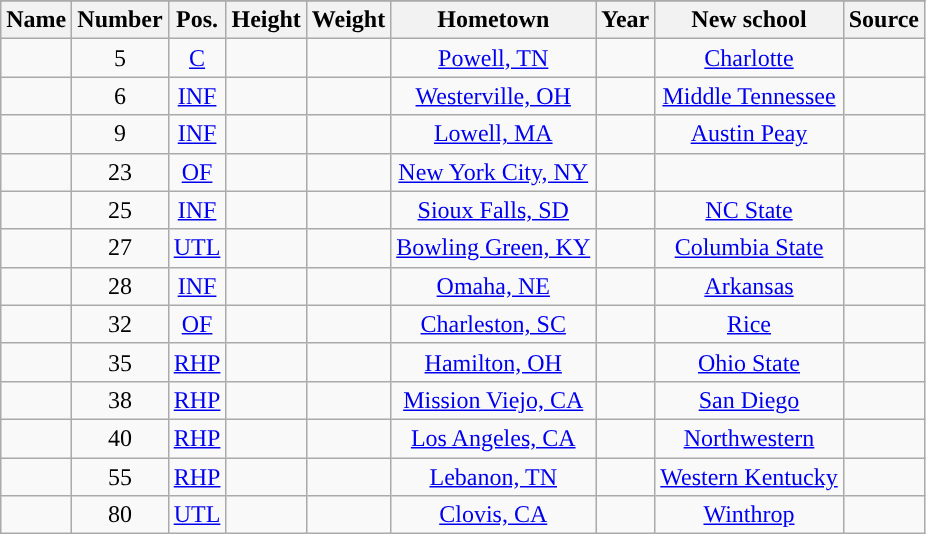<table class="wikitable sortable" style="text-align: center">
<tr>
</tr>
<tr>
<th>Name</th>
<th>Number</th>
<th>Pos.</th>
<th>Height</th>
<th>Weight</th>
<th>Hometown</th>
<th>Year</th>
<th>New school</th>
<th>Source</th>
</tr>
<tr>
<td></td>
<td>5</td>
<td><a href='#'>C</a></td>
<td></td>
<td></td>
<td><a href='#'>Powell, TN</a></td>
<td></td>
<td><a href='#'>Charlotte</a></td>
<td></td>
</tr>
<tr>
<td></td>
<td>6</td>
<td><a href='#'>INF</a></td>
<td></td>
<td></td>
<td><a href='#'>Westerville, OH</a></td>
<td></td>
<td><a href='#'>Middle Tennessee</a></td>
<td></td>
</tr>
<tr>
<td></td>
<td>9</td>
<td><a href='#'>INF</a></td>
<td></td>
<td></td>
<td><a href='#'>Lowell, MA</a></td>
<td></td>
<td><a href='#'>Austin Peay</a></td>
<td></td>
</tr>
<tr>
<td></td>
<td>23</td>
<td><a href='#'>OF</a></td>
<td></td>
<td></td>
<td><a href='#'>New York City, NY</a></td>
<td></td>
<td></td>
<td></td>
</tr>
<tr>
<td></td>
<td>25</td>
<td><a href='#'>INF</a></td>
<td></td>
<td></td>
<td><a href='#'>Sioux Falls, SD</a></td>
<td></td>
<td><a href='#'>NC State</a></td>
<td></td>
</tr>
<tr>
<td></td>
<td>27</td>
<td><a href='#'>UTL</a></td>
<td></td>
<td></td>
<td><a href='#'>Bowling Green, KY</a></td>
<td></td>
<td><a href='#'>Columbia State</a></td>
<td></td>
</tr>
<tr>
<td></td>
<td>28</td>
<td><a href='#'>INF</a></td>
<td></td>
<td></td>
<td><a href='#'>Omaha, NE</a></td>
<td></td>
<td><a href='#'>Arkansas</a></td>
<td></td>
</tr>
<tr>
<td></td>
<td>32</td>
<td><a href='#'>OF</a></td>
<td></td>
<td></td>
<td><a href='#'>Charleston, SC</a></td>
<td></td>
<td><a href='#'>Rice</a></td>
<td></td>
</tr>
<tr>
<td></td>
<td>35</td>
<td><a href='#'>RHP</a></td>
<td></td>
<td></td>
<td><a href='#'>Hamilton, OH</a></td>
<td></td>
<td><a href='#'>Ohio State</a></td>
<td></td>
</tr>
<tr>
<td></td>
<td>38</td>
<td><a href='#'>RHP</a></td>
<td></td>
<td></td>
<td><a href='#'>Mission Viejo, CA</a></td>
<td></td>
<td><a href='#'>San Diego</a></td>
<td></td>
</tr>
<tr>
<td></td>
<td>40</td>
<td><a href='#'>RHP</a></td>
<td></td>
<td></td>
<td><a href='#'>Los Angeles, CA</a></td>
<td></td>
<td><a href='#'>Northwestern</a></td>
<td></td>
</tr>
<tr>
<td></td>
<td>55</td>
<td><a href='#'>RHP</a></td>
<td></td>
<td></td>
<td><a href='#'>Lebanon, TN</a></td>
<td></td>
<td><a href='#'>Western Kentucky</a></td>
<td></td>
</tr>
<tr>
<td></td>
<td>80</td>
<td><a href='#'>UTL</a></td>
<td></td>
<td></td>
<td><a href='#'>Clovis, CA</a></td>
<td></td>
<td><a href='#'>Winthrop</a></td>
<td></td>
</tr>
</table>
